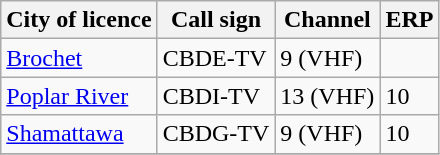<table class="wikitable sortable">
<tr>
<th>City of licence</th>
<th>Call sign</th>
<th>Channel</th>
<th>ERP</th>
</tr>
<tr>
<td><a href='#'>Brochet</a></td>
<td>CBDE-TV</td>
<td>9 (VHF)</td>
<td></td>
</tr>
<tr>
<td><a href='#'>Poplar River</a></td>
<td>CBDI-TV</td>
<td>13 (VHF)</td>
<td>10</td>
</tr>
<tr>
<td><a href='#'>Shamattawa</a></td>
<td>CBDG-TV</td>
<td>9 (VHF)</td>
<td>10</td>
</tr>
<tr>
</tr>
</table>
